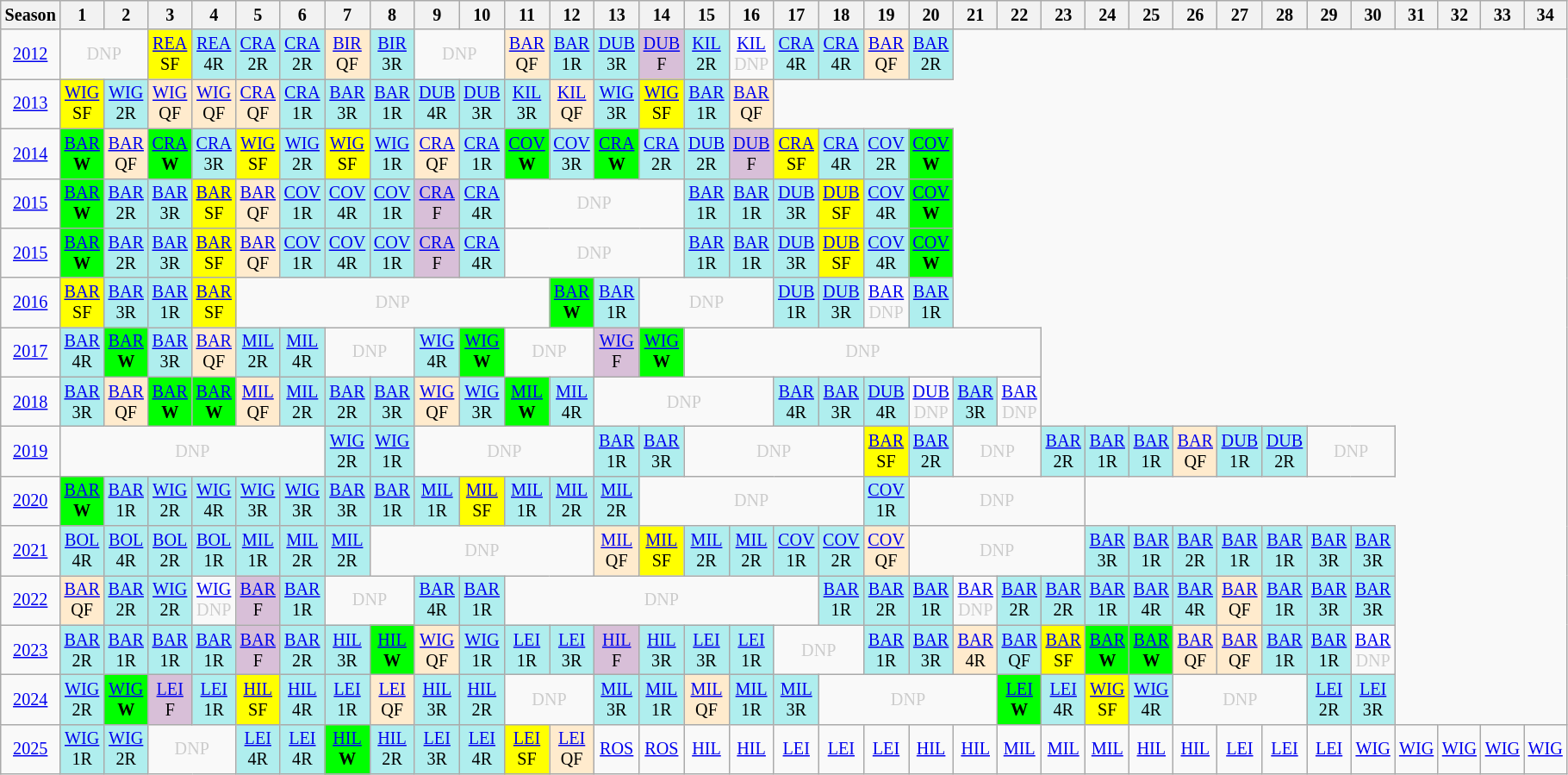<table class="wikitable" style="width:28%; margin:0; font-size:84%">
<tr>
<th>Season</th>
<th>1</th>
<th>2</th>
<th>3</th>
<th>4</th>
<th>5</th>
<th>6</th>
<th>7</th>
<th>8</th>
<th>9</th>
<th>10</th>
<th>11</th>
<th>12</th>
<th>13</th>
<th>14</th>
<th>15</th>
<th>16</th>
<th>17</th>
<th>18</th>
<th>19</th>
<th>20</th>
<th>21</th>
<th>22</th>
<th>23</th>
<th>24</th>
<th>25</th>
<th>26</th>
<th>27</th>
<th>28</th>
<th>29</th>
<th>30</th>
<th>31</th>
<th>32</th>
<th>33</th>
<th>34</th>
</tr>
<tr>
<td style="text-align:center;"background:#efefef;"><a href='#'>2012</a></td>
<td colspan="2" style="text-align:center; color:#ccc;">DNP</td>
<td style="text-align:center; background:yellow;"><a href='#'>REA</a><br>SF</td>
<td style="text-align:center; background:#afeeee;"><a href='#'>REA</a><br>4R</td>
<td style="text-align:center; background:#afeeee;"><a href='#'>CRA</a><br>2R</td>
<td style="text-align:center; background:#afeeee;"><a href='#'>CRA</a><br>2R</td>
<td style="text-align:center; background:#ffebcd;"><a href='#'>BIR</a><br>QF</td>
<td style="text-align:center; background:#afeeee;"><a href='#'>BIR</a><br>3R</td>
<td colspan="2" style="text-align:center; color:#ccc;">DNP</td>
<td style="text-align:center; background:#ffebcd;"><a href='#'>BAR</a><br>QF</td>
<td style="text-align:center; background:#afeeee;"><a href='#'>BAR</a><br>1R</td>
<td style="text-align:center; background:#afeeee;"><a href='#'>DUB</a><br>3R</td>
<td style="text-align:center; background:thistle;"><a href='#'>DUB</a><br>F</td>
<td style="text-align:center; background:#afeeee;"><a href='#'>KIL</a><br>2R</td>
<td style="text-align:center; color:#ccc;"><a href='#'>KIL</a><br>DNP</td>
<td style="text-align:center; background:#afeeee;"><a href='#'>CRA</a><br>4R</td>
<td style="text-align:center; background:#afeeee;"><a href='#'>CRA</a><br>4R</td>
<td style="text-align:center; background:#ffebcd;"><a href='#'>BAR</a><br>QF</td>
<td style="text-align:center; background:#afeeee;"><a href='#'>BAR</a><br>2R</td>
</tr>
<tr>
<td style="text-align:center;"background:#efefef;"><a href='#'>2013</a></td>
<td style="text-align:center; background:yellow;"><a href='#'>WIG</a><br>SF</td>
<td style="text-align:center; background:#afeeee;"><a href='#'>WIG</a><br>2R</td>
<td style="text-align:center; background:#ffebcd;"><a href='#'>WIG</a><br>QF</td>
<td style="text-align:center; background:#ffebcd;"><a href='#'>WIG</a><br>QF</td>
<td style="text-align:center; background:#ffebcd;"><a href='#'>CRA</a><br>QF</td>
<td style="text-align:center; background:#afeeee;"><a href='#'>CRA</a><br>1R</td>
<td style="text-align:center; background:#afeeee;"><a href='#'>BAR</a><br>3R</td>
<td style="text-align:center; background:#afeeee;"><a href='#'>BAR</a><br>1R</td>
<td style="text-align:center; background:#afeeee;"><a href='#'>DUB</a><br>4R</td>
<td style="text-align:center; background:#afeeee"><a href='#'>DUB</a><br>3R</td>
<td style="text-align:center; background:#afeeee;"><a href='#'>KIL</a><br>3R</td>
<td style="text-align:center; background:#ffebcd;"><a href='#'>KIL</a><br>QF</td>
<td style="text-align:center; background:#afeeee;"><a href='#'>WIG</a><br>3R</td>
<td style="text-align:center; background:yellow"><a href='#'>WIG</a><br>SF</td>
<td style="text-align:center; background:#afeeee;"><a href='#'>BAR</a><br>1R</td>
<td style="text-align:center; background:#ffebcd;"><a href='#'>BAR</a><br>QF</td>
</tr>
<tr>
<td style="text-align:center;"background:#efefef;"><a href='#'>2014</a></td>
<td style="text-align:center; background:lime"><a href='#'>BAR</a><br><strong>W</strong></td>
<td style="text-align:center; background:#ffebcd;"><a href='#'>BAR</a><br>QF</td>
<td style="text-align:center; background:lime;"><a href='#'>CRA</a><br><strong>W</strong></td>
<td style="text-align:center; background:#afeeee;"><a href='#'>CRA</a><br>3R</td>
<td style="text-align:center; background:yellow;"><a href='#'>WIG</a><br>SF</td>
<td style="text-align:center; background:#afeeee;"><a href='#'>WIG</a><br>2R</td>
<td style="text-align:center; background:yellow;"><a href='#'>WIG</a><br>SF</td>
<td style="text-align:center; background:#afeeee"><a href='#'>WIG</a><br>1R</td>
<td style="text-align:center; background:#ffebcd;"><a href='#'>CRA</a><br>QF</td>
<td style="text-align:center; background:#afeeee;"><a href='#'>CRA</a><br>1R</td>
<td style="text-align:center; background:lime;"><a href='#'>COV</a><br><strong>W</strong></td>
<td style="text-align:center; background:#afeeee;"><a href='#'>COV</a><br>3R</td>
<td style="text-align:center; background:lime;"><a href='#'>CRA</a><br><strong>W</strong></td>
<td style="text-align:center; background:#afeeee;"><a href='#'>CRA</a><br>2R</td>
<td style="text-align:center; background:#afeeee"><a href='#'>DUB</a><br>2R</td>
<td style="text-align:center; background:thistle;"><a href='#'>DUB</a><br>F</td>
<td style="text-align:center; background:yellow;"><a href='#'>CRA</a><br>SF</td>
<td style="text-align:center; background:#afeeee;"><a href='#'>CRA</a><br>4R</td>
<td style="text-align:center; background:#afeeee;"><a href='#'>COV</a><br>2R</td>
<td style="text-align:center; background:lime;"><a href='#'>COV</a><br><strong>W</strong></td>
</tr>
<tr>
<td style="text-align:center;"background:#efefef;"><a href='#'>2015</a></td>
<td style="text-align:center; background:lime;"><a href='#'>BAR</a><br><strong>W</strong></td>
<td style="text-align:center; background:#afeeee"><a href='#'>BAR</a><br>2R</td>
<td style="text-align:center; background:#afeeee;"><a href='#'>BAR</a><br>3R</td>
<td style="text-align:center; background:yellow;"><a href='#'>BAR</a><br>SF</td>
<td style="text-align:center; background:#ffebcd;"><a href='#'>BAR</a><br>QF</td>
<td style="text-align:center; background:#afeeee;"><a href='#'>COV</a><br>1R</td>
<td style="text-align:center; background:#afeeee;"><a href='#'>COV</a><br>4R</td>
<td style="text-align:center; background:#afeeee;"><a href='#'>COV</a><br>1R</td>
<td style="text-align:center; background:thistle;"><a href='#'>CRA</a><br>F</td>
<td style="text-align:center; background:#afeeee"><a href='#'>CRA</a><br>4R</td>
<td colspan="4" style="text-align:center; color:#ccc;">DNP</td>
<td style="text-align:center; background:#afeeee;"><a href='#'>BAR</a><br>1R</td>
<td style="text-align:center; background:#afeeee;"><a href='#'>BAR</a><br>1R</td>
<td style="text-align:center; background:#afeeee;"><a href='#'>DUB</a><br>3R</td>
<td style="text-align:center; background:yellow;"><a href='#'>DUB</a><br>SF</td>
<td style="text-align:center; background:#afeeee;"><a href='#'>COV</a><br>4R</td>
<td style="text-align:center; background:lime;"><a href='#'>COV</a><br><strong>W</strong></td>
</tr>
<tr>
<td style="text-align:center;"background:#efefef;"><a href='#'>2015</a></td>
<td style="text-align:center; background:lime;"><a href='#'>BAR</a><br><strong>W</strong></td>
<td style="text-align:center; background:#afeeee"><a href='#'>BAR</a><br>2R</td>
<td style="text-align:center; background:#afeeee;"><a href='#'>BAR</a><br>3R</td>
<td style="text-align:center; background:yellow;"><a href='#'>BAR</a><br>SF</td>
<td style="text-align:center; background:#ffebcd;"><a href='#'>BAR</a><br>QF</td>
<td style="text-align:center; background:#afeeee;"><a href='#'>COV</a><br>1R</td>
<td style="text-align:center; background:#afeeee;"><a href='#'>COV</a><br>4R</td>
<td style="text-align:center; background:#afeeee;"><a href='#'>COV</a><br>1R</td>
<td style="text-align:center; background:thistle;"><a href='#'>CRA</a><br>F</td>
<td style="text-align:center; background:#afeeee"><a href='#'>CRA</a><br>4R</td>
<td colspan="4" style="text-align:center; color:#ccc;">DNP</td>
<td style="text-align:center; background:#afeeee;"><a href='#'>BAR</a><br>1R</td>
<td style="text-align:center; background:#afeeee;"><a href='#'>BAR</a><br>1R</td>
<td style="text-align:center; background:#afeeee;"><a href='#'>DUB</a><br>3R</td>
<td style="text-align:center; background:yellow;"><a href='#'>DUB</a><br>SF</td>
<td style="text-align:center; background:#afeeee;"><a href='#'>COV</a><br>4R</td>
<td style="text-align:center; background:lime;"><a href='#'>COV</a><br><strong>W</strong></td>
</tr>
<tr>
<td style="text-align:center;"background:#efefef;"><a href='#'>2016</a></td>
<td style="text-align:center; background:yellow;"><a href='#'>BAR</a><br>SF</td>
<td style="text-align:center; background:#afeeee;"><a href='#'>BAR</a><br>3R</td>
<td style="text-align:center; background:#afeeee;"><a href='#'>BAR</a><br>1R</td>
<td style="text-align:center; background:yellow;"><a href='#'>BAR</a><br>SF</td>
<td colspan="7" style="text-align:center; color:#ccc;">DNP</td>
<td style="text-align:center; background:lime;"><a href='#'>BAR</a><br><strong>W</strong></td>
<td style="text-align:center; background:#afeeee;"><a href='#'>BAR</a><br>1R</td>
<td colspan="3" style="text-align:center; color:#ccc;">DNP</td>
<td style="text-align:center; background:#afeeee;"><a href='#'>DUB</a><br>1R</td>
<td style="text-align:center; background:#afeeee;"><a href='#'>DUB</a><br>3R</td>
<td style="text-align:center; color:#ccc;"><a href='#'>BAR</a><br>DNP</td>
<td style="text-align:center; background:#afeeee;"><a href='#'>BAR</a><br>1R</td>
</tr>
<tr>
<td style="text-align:center;"background:#efefef;"><a href='#'>2017</a></td>
<td style="text-align:center; background:#afeeee;"><a href='#'>BAR</a><br>4R</td>
<td style="text-align:center; background:lime;"><a href='#'>BAR</a><br><strong>W</strong></td>
<td style="text-align:center; background:#afeeee;"><a href='#'>BAR</a><br>3R</td>
<td style="text-align:center; background:#ffebcd;"><a href='#'>BAR</a><br>QF</td>
<td style="text-align:center; background:#afeeee;"><a href='#'>MIL</a><br>2R</td>
<td style="text-align:center; background:#afeeee;"><a href='#'>MIL</a><br>4R</td>
<td colspan="2" style="text-align:center; color:#ccc;">DNP</td>
<td style="text-align:center; background:#afeeee;"><a href='#'>WIG</a><br>4R</td>
<td style="text-align:center; background:lime;"><a href='#'>WIG</a><br><strong>W</strong></td>
<td colspan="2" style="text-align:center; color:#ccc;">DNP</td>
<td style="text-align:center; background:thistle;"><a href='#'>WIG</a><br>F</td>
<td style="text-align:center; background:lime;"><a href='#'>WIG</a><br><strong>W</strong></td>
<td colspan="8" style="text-align:center; color:#ccc;">DNP</td>
</tr>
<tr>
<td style="text-align:center;"background:#efefef;"><a href='#'>2018</a></td>
<td style="text-align:center; background:#afeeee;"><a href='#'>BAR</a><br>3R</td>
<td style="text-align:center; background:#ffebcd;"><a href='#'>BAR</a><br>QF</td>
<td style="text-align:center; background:lime;"><a href='#'>BAR</a><br><strong>W</strong></td>
<td style="text-align:center; background:lime;"><a href='#'>BAR</a><br><strong>W</strong></td>
<td style="text-align:center; background:#ffebcd;"><a href='#'>MIL</a><br>QF</td>
<td style="text-align:center; background:#afeeee;"><a href='#'>MIL</a><br>2R</td>
<td style="text-align:center; background:#afeeee;"><a href='#'>BAR</a><br>2R</td>
<td style="text-align:center; background:#afeeee;"><a href='#'>BAR</a><br>3R</td>
<td style="text-align:center; background:#ffebcd;"><a href='#'>WIG</a><br>QF</td>
<td style="text-align:center; background:#afeeee;"><a href='#'>WIG</a><br>3R</td>
<td style="text-align:center; background:lime;"><a href='#'>MIL</a><br><strong>W</strong></td>
<td style="text-align:center; background:#afeeee;"><a href='#'>MIL</a><br>4R</td>
<td colspan="4" style="text-align:center; color:#ccc;">DNP</td>
<td style="text-align:center; background:#afeeee;"><a href='#'>BAR</a><br>4R</td>
<td style="text-align:center; background:#afeeee;"><a href='#'>BAR</a><br>3R</td>
<td style="text-align:center; background:#afeeee;"><a href='#'>DUB</a><br>4R</td>
<td style="text-align:center; color:#ccc;"><a href='#'>DUB</a><br>DNP</td>
<td style="text-align:center; background:#afeeee;"><a href='#'>BAR</a><br>3R</td>
<td style="text-align:center; color:#ccc;"><a href='#'>BAR</a><br>DNP</td>
</tr>
<tr>
<td style="text-align:center;"background:#efefef;"><a href='#'>2019</a></td>
<td colspan="6" style="text-align:center; color:#ccc;">DNP</td>
<td style="text-align:center; background:#afeeee;"><a href='#'>WIG</a><br>2R</td>
<td style="text-align:center; background:#afeeee;"><a href='#'>WIG</a><br>1R</td>
<td colspan="4" style="text-align:center; color:#ccc;">DNP</td>
<td style="text-align:center; background:#afeeee;"><a href='#'>BAR</a><br>1R</td>
<td style="text-align:center; background:#afeeee;"><a href='#'>BAR</a><br>3R</td>
<td colspan="4" style="text-align:center; color:#ccc;">DNP</td>
<td style="text-align:center; background:yellow;"><a href='#'>BAR</a><br>SF</td>
<td style="text-align:center; background:#afeeee;"><a href='#'>BAR</a><br>2R</td>
<td colspan="2" style="text-align:center; color:#ccc;">DNP</td>
<td style="text-align:center; background:#afeeee;"><a href='#'>BAR</a><br>2R</td>
<td style="text-align:center; background:#afeeee;"><a href='#'>BAR</a><br>1R</td>
<td style="text-align:center; background:#afeeee;"><a href='#'>BAR</a><br>1R</td>
<td style="text-align:center; background:#ffebcd;"><a href='#'>BAR</a><br>QF</td>
<td style="text-align:center; background:#afeeee;"><a href='#'>DUB</a><br>1R</td>
<td style="text-align:center; background:#afeeee;"><a href='#'>DUB</a><br>2R</td>
<td colspan="2" style="text-align:center; color:#ccc;">DNP</td>
</tr>
<tr>
<td style="text-align:center;"background:#efefef;"><a href='#'>2020</a></td>
<td style="text-align:center; background:lime;"><a href='#'>BAR</a><br><strong>W</strong></td>
<td style="text-align:center; background:#afeeee;"><a href='#'>BAR</a><br>1R</td>
<td style="text-align:center; background:#afeeee;"><a href='#'>WIG</a><br>2R</td>
<td style="text-align:center; background:#afeeee;"><a href='#'>WIG</a><br>4R</td>
<td style="text-align:center; background:#afeeee;"><a href='#'>WIG</a><br>3R</td>
<td style="text-align:center; background:#afeeee;"><a href='#'>WIG</a><br>3R</td>
<td style="text-align:center; background:#afeeee;"><a href='#'>BAR</a><br>3R</td>
<td style="text-align:center; background:#afeeee;"><a href='#'>BAR</a><br>1R</td>
<td style="text-align:center; background:#afeeee;"><a href='#'>MIL</a><br>1R</td>
<td style="text-align:center; background:yellow;"><a href='#'>MIL</a><br>SF</td>
<td style="text-align:center; background:#afeeee;"><a href='#'>MIL</a><br>1R</td>
<td style="text-align:center; background:#afeeee;"><a href='#'>MIL</a><br>2R</td>
<td style="text-align:center; background:#afeeee;"><a href='#'>MIL</a><br>2R</td>
<td colspan="5" style="text-align:center; color:#ccc;">DNP</td>
<td style="text-align:center; background:#afeeee;"><a href='#'>COV</a><br>1R</td>
<td colspan="4" style="text-align:center; color:#ccc;">DNP</td>
</tr>
<tr>
<td style="text-align:center; "background:#efefef;"><a href='#'>2021</a></td>
<td style="text-align:center; background:#afeeee;"><a href='#'>BOL</a><br>4R</td>
<td style="text-align:center; background:#afeeee;"><a href='#'>BOL</a><br>4R</td>
<td style="text-align:center; background:#afeeee;"><a href='#'>BOL</a><br>2R</td>
<td style="text-align:center; background:#afeeee;"><a href='#'>BOL</a><br>1R</td>
<td style="text-align:center; background:#afeeee;"><a href='#'>MIL</a><br>1R</td>
<td style="text-align:center; background:#afeeee;"><a href='#'>MIL</a><br>2R</td>
<td style="text-align:center; background:#afeeee;"><a href='#'>MIL</a><br>2R</td>
<td colspan="5" style="text-align:center; color:#ccc;">DNP</td>
<td style="text-align:center; background:#ffebcd;"><a href='#'>MIL</a><br>QF</td>
<td style="text-align:center; background:yellow;"><a href='#'>MIL</a><br>SF</td>
<td style="text-align:center; background:#afeeee;"><a href='#'>MIL</a><br>2R</td>
<td style="text-align:center; background:#afeeee;"><a href='#'>MIL</a><br>2R</td>
<td style="text-align:center; background:#afeeee;"><a href='#'>COV</a><br>1R</td>
<td style="text-align:center; background:#afeeee;"><a href='#'>COV</a><br>2R</td>
<td style="text-align:center; background:#ffebcd;"><a href='#'>COV</a><br>QF</td>
<td colspan="4" style="text-align:center; color:#ccc;">DNP</td>
<td style="text-align:center; background:#afeeee;"><a href='#'>BAR</a><br>3R</td>
<td style="text-align:center; background:#afeeee;"><a href='#'>BAR</a><br>1R</td>
<td style="text-align:center; background:#afeeee;"><a href='#'>BAR</a><br>2R</td>
<td style="text-align:center; background:#afeeee;"><a href='#'>BAR</a><br>1R</td>
<td style="text-align:center; background:#afeeee;"><a href='#'>BAR</a><br>1R</td>
<td style="text-align:center; background:#afeeee;"><a href='#'>BAR</a><br>3R</td>
<td style="text-align:center; background:#afeeee;"><a href='#'>BAR</a><br>3R</td>
</tr>
<tr>
<td style="text-align:center;"background:#efefef;"><a href='#'>2022</a></td>
<td style="text-align:center; background:#ffebcd;"><a href='#'>BAR</a><br>QF</td>
<td style="text-align:center; background:#afeeee;"><a href='#'>BAR</a><br>2R</td>
<td style="text-align:center; background:#afeeee;"><a href='#'>WIG</a><br>2R</td>
<td style="text-align:center; color:#ccc;"><a href='#'>WIG</a><br>DNP</td>
<td style="text-align:center; background:thistle;"><a href='#'>BAR</a><br>F</td>
<td style="text-align:center; background:#afeeee;"><a href='#'>BAR</a><br>1R</td>
<td colspan="2" style="text-align:center; color:#ccc;">DNP</td>
<td style="text-align:center; background:#afeeee;"><a href='#'>BAR</a><br>4R</td>
<td style="text-align:center; background:#afeeee;"><a href='#'>BAR</a><br>1R</td>
<td colspan="7" style="text-align:center; color:#ccc;">DNP</td>
<td style="text-align:center; background:#afeeee;"><a href='#'>BAR</a><br>1R</td>
<td style="text-align:center; background:#afeeee;"><a href='#'>BAR</a><br>2R</td>
<td style="text-align:center; background:#afeeee;"><a href='#'>BAR</a><br>1R</td>
<td style="text-align:center; color:#ccc;"><a href='#'>BAR</a><br>DNP</td>
<td style="text-align:center; background:#afeeee;"><a href='#'>BAR</a><br>2R</td>
<td style="text-align:center; background:#afeeee;"><a href='#'>BAR</a><br>2R</td>
<td style="text-align:center; background:#afeeee;"><a href='#'>BAR</a><br>1R</td>
<td style="text-align:center; background:#afeeee;"><a href='#'>BAR</a><br>4R</td>
<td style="text-align:center; background:#afeeee;"><a href='#'>BAR</a><br>4R</td>
<td style="text-align:center; background:#ffebcd;"><a href='#'>BAR</a><br>QF</td>
<td style="text-align:center; background:#afeeee;"><a href='#'>BAR</a><br>1R</td>
<td style="text-align:center; background:#afeeee;"><a href='#'>BAR</a><br>3R</td>
<td style="text-align:center; background:#afeeee;"><a href='#'>BAR</a><br>3R</td>
</tr>
<tr>
<td style="text-align:center;"background:#efefef;"><a href='#'>2023</a></td>
<td style="text-align:center; background:#afeeee;"><a href='#'>BAR</a><br>2R</td>
<td style="text-align:center; background:#afeeee;"><a href='#'>BAR</a><br>1R</td>
<td style="text-align:center; background:#afeeee;"><a href='#'>BAR</a><br>1R</td>
<td style="text-align:center; background:#afeeee;"><a href='#'>BAR</a><br>1R</td>
<td style="text-align:center; background:thistle;"><a href='#'>BAR</a><br>F</td>
<td style="text-align:center; background:#afeeee;"><a href='#'>BAR</a><br>2R</td>
<td style="text-align:center; background:#afeeee;"><a href='#'>HIL</a><br>3R</td>
<td style="text-align:center; background:lime;"><a href='#'>HIL</a><br><strong>W</strong></td>
<td style="text-align:center; background:#ffebcd;"><a href='#'>WIG</a><br>QF</td>
<td style="text-align:center; background:#afeeee;"><a href='#'>WIG</a><br>1R</td>
<td style="text-align:center; background:#afeeee;"><a href='#'>LEI</a><br>1R</td>
<td style="text-align:center; background:#afeeee;"><a href='#'>LEI</a><br>3R</td>
<td style="text-align:center; background:thistle;"><a href='#'>HIL</a><br>F</td>
<td style="text-align:center; background:#afeeee;"><a href='#'>HIL</a><br>3R</td>
<td style="text-align:center; background:#afeeee;"><a href='#'>LEI</a><br>3R</td>
<td style="text-align:center; background:#afeeee;"><a href='#'>LEI</a><br>1R</td>
<td colspan="2" style="text-align:center; color:#ccc;">DNP</td>
<td style="text-align:center; background:#afeeee;"><a href='#'>BAR</a><br>1R</td>
<td style="text-align:center; background:#afeeee;"><a href='#'>BAR</a><br>3R</td>
<td style="text-align:center; background:#ffebcd;"><a href='#'>BAR</a><br>4R</td>
<td style="text-align:center; background:#afeeee;"><a href='#'>BAR</a><br>QF</td>
<td style="text-align:center; background:yellow;"><a href='#'>BAR</a><br>SF</td>
<td style="text-align:center; background:lime;"><a href='#'>BAR</a><br><strong>W</strong></td>
<td style="text-align:center; background:lime;"><a href='#'>BAR</a><br><strong>W</strong></td>
<td style="text-align:center; background:#ffebcd;"><a href='#'>BAR</a><br>QF</td>
<td style="text-align:center; background:#ffebcd;"><a href='#'>BAR</a><br>QF</td>
<td style="text-align:center; background:#afeeee;"><a href='#'>BAR</a><br>1R</td>
<td style="text-align:center; background:#afeeee;"><a href='#'>BAR</a><br>1R</td>
<td style="text-align:center; color:#ccc;"><a href='#'>BAR</a><br>DNP</td>
</tr>
<tr>
<td style="text-align:center;"background:#efefef;"><a href='#'>2024</a></td>
<td style="text-align:center; background:#afeeee;"><a href='#'>WIG</a><br>2R</td>
<td style="text-align:center; background:lime;"><a href='#'>WIG</a><br><strong>W</strong></td>
<td style="text-align:center; background:thistle;"><a href='#'>LEI</a><br>F</td>
<td style="text-align:center; background:#afeeee;"><a href='#'>LEI</a><br>1R</td>
<td style="text-align:center; background:yellow;"><a href='#'>HIL</a><br>SF</td>
<td style="text-align:center; background:#afeeee;"><a href='#'>HIL</a><br>4R</td>
<td style="text-align:center; background:#afeeee;"><a href='#'>LEI</a><br>1R</td>
<td style="text-align:center; background:#ffebcd;"><a href='#'>LEI</a><br>QF</td>
<td style="text-align:center; background:#afeeee;"><a href='#'>HIL</a><br>3R</td>
<td style="text-align:center; background:#afeeee;"><a href='#'>HIL</a><br>2R</td>
<td colspan="2" style="text-align:center; color:#ccc;">DNP</td>
<td style="text-align:center; background:#afeeee;"><a href='#'>MIL</a><br>3R</td>
<td style="text-align:center; background:#afeeee;"><a href='#'>MIL</a><br>1R</td>
<td style="text-align:center; background:#ffebcd;"><a href='#'>MIL</a><br>QF</td>
<td style="text-align:center; background:#afeeee;"><a href='#'>MIL</a><br>1R</td>
<td style="text-align:center; background:#afeeee;"><a href='#'>MIL</a><br>3R</td>
<td colspan="4" style="text-align:center; color:#ccc;">DNP</td>
<td style="text-align:center; background:lime;"><a href='#'>LEI</a><br><strong>W</strong></td>
<td style="text-align:center; background:#afeeee;"><a href='#'>LEI</a><br>4R</td>
<td style="text-align:center; background:yellow;"><a href='#'>WIG</a><br>SF</td>
<td style="text-align:center; background:#afeeee;"><a href='#'>WIG</a><br>4R</td>
<td colspan="3" style="text-align:center; color:#ccc;">DNP</td>
<td style="text-align:center; background:#afeeee;"><a href='#'>LEI</a><br>2R</td>
<td style="text-align:center; background:#afeeee;"><a href='#'>LEI</a><br>3R</td>
</tr>
<tr>
<td style="text-align:center;"background:#efefef;"><a href='#'>2025</a></td>
<td style="text-align:center; background:#afeeee;"><a href='#'>WIG</a><br>1R</td>
<td style="text-align:center; background:#afeeee;"><a href='#'>WIG</a><br>2R</td>
<td colspan="2" style="text-align:center; color:#ccc;">DNP</td>
<td style="text-align:center; background:#afeeee;"><a href='#'>LEI</a><br>4R</td>
<td style="text-align:center; background:#afeeee;"><a href='#'>LEI</a><br>4R</td>
<td style="text-align:center; background:lime;"><a href='#'>HIL</a><br><strong>W</strong></td>
<td style="text-align:center; background:#afeeee;"><a href='#'>HIL</a><br>2R</td>
<td style="text-align:center; background:#afeeee;"><a href='#'>LEI</a><br>3R</td>
<td style="text-align:center; background:#afeeee;"><a href='#'>LEI</a><br>4R</td>
<td style="text-align:center; background:yellow;"><a href='#'>LEI</a><br>SF</td>
<td style="text-align:center; background:#ffebcd;"><a href='#'>LEI</a><br>QF</td>
<td style="text-align:center; background:#;"><a href='#'>ROS</a><br></td>
<td style="text-align:center; background:#;"><a href='#'>ROS</a><br></td>
<td style="text-align:center; background:#;"><a href='#'>HIL</a><br></td>
<td style="text-align:center; background:#;"><a href='#'>HIL</a><br></td>
<td style="text-align:center; background:#;"><a href='#'>LEI</a><br></td>
<td style="text-align:center; background:#;"><a href='#'>LEI</a><br></td>
<td style="text-align:center; background:#;"><a href='#'>LEI</a><br></td>
<td style="text-align:center; background:#;"><a href='#'>HIL</a><br></td>
<td style="text-align:center; background:#;"><a href='#'>HIL</a><br></td>
<td style="text-align:center; background:#;"><a href='#'>MIL</a><br></td>
<td style="text-align:center; background:#;"><a href='#'>MIL</a><br></td>
<td style="text-align:center; background:#;"><a href='#'>MIL</a><br></td>
<td style="text-align:center; background:#;"><a href='#'>HIL</a><br></td>
<td style="text-align:center; background:#;"><a href='#'>HIL</a><br></td>
<td style="text-align:center; background:#;"><a href='#'>LEI</a><br></td>
<td style="text-align:center; background:#;"><a href='#'>LEI</a><br></td>
<td style="text-align:center; background:#;"><a href='#'>LEI</a><br></td>
<td style="text-align:center; background:#;"><a href='#'>WIG</a><br></td>
<td style="text-align:center; background:#;"><a href='#'>WIG</a><br></td>
<td style="text-align:center; background:#;"><a href='#'>WIG</a><br></td>
<td style="text-align:center; background:#;"><a href='#'>WIG</a><br></td>
<td style="text-align:center; background:#;"><a href='#'>WIG</a><br></td>
</tr>
</table>
